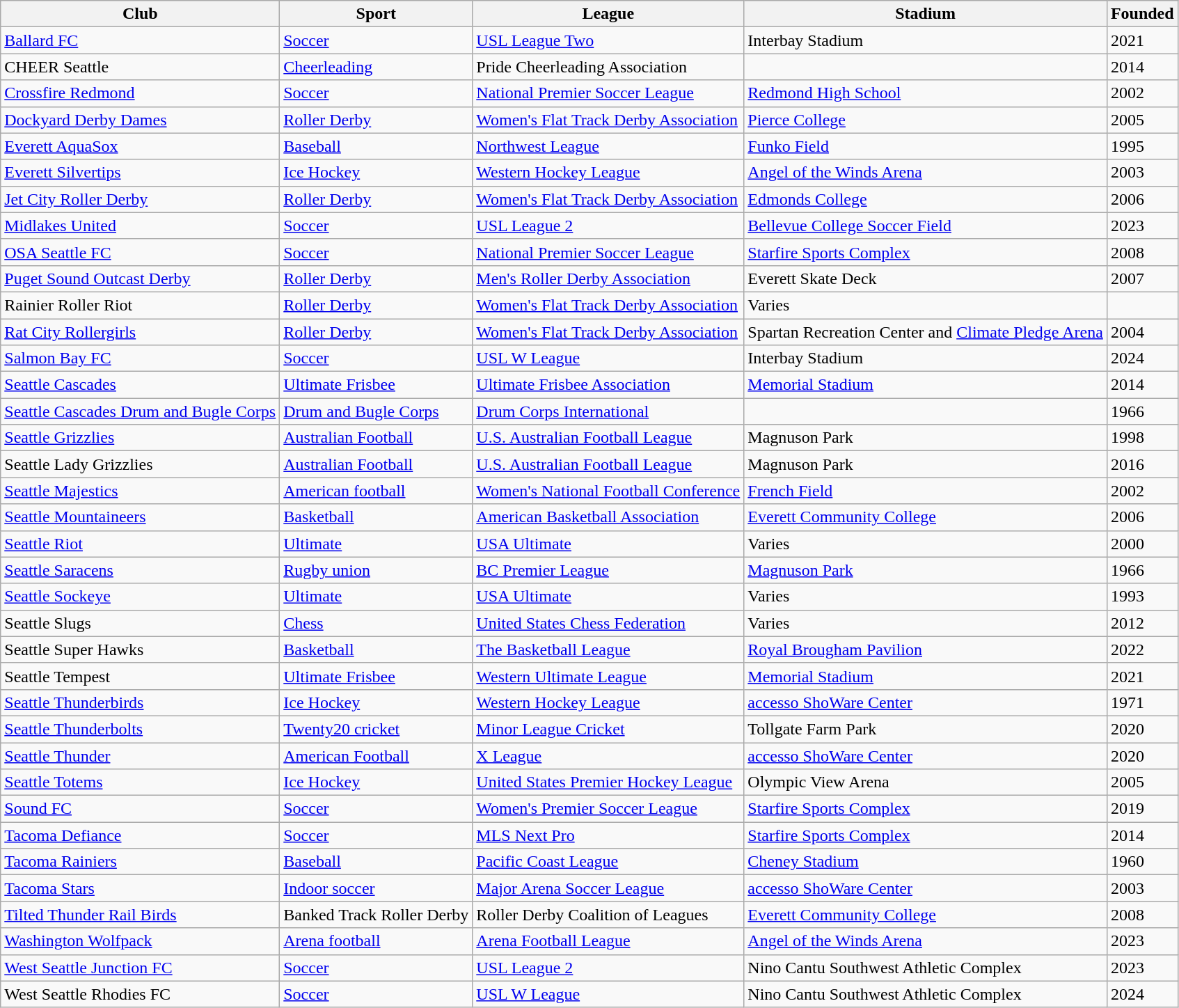<table class="wikitable sortable">
<tr>
<th>Club</th>
<th>Sport</th>
<th>League</th>
<th>Stadium</th>
<th>Founded</th>
</tr>
<tr>
<td><a href='#'>Ballard FC</a></td>
<td><a href='#'>Soccer</a></td>
<td><a href='#'>USL League Two</a></td>
<td>Interbay Stadium</td>
<td>2021</td>
</tr>
<tr>
<td>CHEER Seattle</td>
<td><a href='#'>Cheerleading</a></td>
<td>Pride Cheerleading Association</td>
<td></td>
<td>2014</td>
</tr>
<tr>
<td><a href='#'>Crossfire Redmond</a></td>
<td><a href='#'>Soccer</a></td>
<td><a href='#'>National Premier Soccer League</a></td>
<td><a href='#'>Redmond High School</a></td>
<td>2002</td>
</tr>
<tr>
<td><a href='#'>Dockyard Derby Dames</a></td>
<td><a href='#'>Roller Derby</a></td>
<td><a href='#'>Women's Flat Track Derby Association</a></td>
<td><a href='#'>Pierce College</a></td>
<td>2005</td>
</tr>
<tr>
<td><a href='#'>Everett AquaSox</a></td>
<td><a href='#'>Baseball</a></td>
<td><a href='#'>Northwest League</a></td>
<td><a href='#'>Funko Field</a></td>
<td>1995</td>
</tr>
<tr>
<td><a href='#'>Everett Silvertips</a></td>
<td><a href='#'>Ice Hockey</a></td>
<td><a href='#'>Western Hockey League</a></td>
<td><a href='#'>Angel of the Winds Arena</a></td>
<td>2003</td>
</tr>
<tr>
<td><a href='#'>Jet City Roller Derby</a></td>
<td><a href='#'>Roller Derby</a></td>
<td><a href='#'>Women's Flat Track Derby Association</a></td>
<td><a href='#'>Edmonds College</a></td>
<td>2006</td>
</tr>
<tr>
<td><a href='#'>Midlakes United</a></td>
<td><a href='#'>Soccer</a></td>
<td><a href='#'>USL League 2</a></td>
<td><a href='#'>Bellevue College Soccer Field</a></td>
<td>2023</td>
</tr>
<tr>
<td><a href='#'>OSA Seattle FC</a></td>
<td><a href='#'>Soccer</a></td>
<td><a href='#'>National Premier Soccer League</a></td>
<td><a href='#'>Starfire Sports Complex</a></td>
<td>2008</td>
</tr>
<tr>
<td><a href='#'>Puget Sound Outcast Derby</a></td>
<td><a href='#'>Roller Derby</a></td>
<td><a href='#'>Men's Roller Derby Association</a></td>
<td>Everett Skate Deck</td>
<td>2007</td>
</tr>
<tr>
<td>Rainier Roller Riot</td>
<td><a href='#'>Roller Derby</a></td>
<td><a href='#'>Women's Flat Track Derby Association</a></td>
<td>Varies</td>
<td></td>
</tr>
<tr>
<td><a href='#'>Rat City Rollergirls</a></td>
<td><a href='#'>Roller Derby</a></td>
<td><a href='#'>Women's Flat Track Derby Association</a></td>
<td>Spartan Recreation Center and <a href='#'>Climate Pledge Arena</a></td>
<td>2004</td>
</tr>
<tr>
<td><a href='#'>Salmon Bay FC</a></td>
<td><a href='#'>Soccer</a></td>
<td><a href='#'>USL W League</a></td>
<td>Interbay Stadium</td>
<td>2024</td>
</tr>
<tr>
<td><a href='#'>Seattle Cascades</a></td>
<td><a href='#'>Ultimate Frisbee</a></td>
<td><a href='#'>Ultimate Frisbee Association</a></td>
<td><a href='#'>Memorial Stadium</a></td>
<td>2014</td>
</tr>
<tr>
<td><a href='#'>Seattle Cascades Drum and Bugle Corps</a></td>
<td><a href='#'>Drum and Bugle Corps</a></td>
<td><a href='#'>Drum Corps International</a></td>
<td></td>
<td>1966</td>
</tr>
<tr>
<td><a href='#'>Seattle Grizzlies</a></td>
<td><a href='#'>Australian Football</a></td>
<td><a href='#'>U.S. Australian Football League</a></td>
<td>Magnuson Park</td>
<td>1998</td>
</tr>
<tr>
<td>Seattle Lady Grizzlies</td>
<td><a href='#'>Australian Football</a></td>
<td><a href='#'>U.S. Australian Football League</a></td>
<td>Magnuson Park</td>
<td>2016</td>
</tr>
<tr>
<td><a href='#'>Seattle Majestics</a></td>
<td><a href='#'>American football</a></td>
<td><a href='#'>Women's National Football Conference</a></td>
<td><a href='#'>French Field</a></td>
<td>2002</td>
</tr>
<tr>
<td><a href='#'>Seattle Mountaineers</a></td>
<td><a href='#'>Basketball</a></td>
<td><a href='#'>American Basketball Association</a></td>
<td><a href='#'>Everett Community College</a></td>
<td>2006</td>
</tr>
<tr>
<td><a href='#'>Seattle Riot</a></td>
<td><a href='#'>Ultimate</a></td>
<td><a href='#'>USA Ultimate</a></td>
<td>Varies</td>
<td>2000</td>
</tr>
<tr>
<td><a href='#'>Seattle Saracens</a></td>
<td><a href='#'>Rugby union</a></td>
<td><a href='#'>BC Premier League</a></td>
<td><a href='#'>Magnuson Park</a></td>
<td>1966</td>
</tr>
<tr>
<td><a href='#'>Seattle Sockeye</a></td>
<td><a href='#'>Ultimate</a></td>
<td><a href='#'>USA Ultimate</a></td>
<td>Varies</td>
<td>1993</td>
</tr>
<tr>
<td>Seattle Slugs</td>
<td><a href='#'>Chess</a></td>
<td><a href='#'>United States Chess Federation</a></td>
<td>Varies</td>
<td>2012</td>
</tr>
<tr>
<td>Seattle Super Hawks</td>
<td><a href='#'>Basketball</a></td>
<td><a href='#'>The Basketball League</a></td>
<td><a href='#'>Royal Brougham Pavilion</a></td>
<td>2022</td>
</tr>
<tr>
<td>Seattle Tempest</td>
<td><a href='#'>Ultimate Frisbee</a></td>
<td><a href='#'>Western Ultimate League</a></td>
<td><a href='#'>Memorial Stadium</a></td>
<td>2021</td>
</tr>
<tr>
<td><a href='#'>Seattle Thunderbirds</a></td>
<td><a href='#'>Ice Hockey</a></td>
<td><a href='#'>Western Hockey League</a></td>
<td><a href='#'>accesso ShoWare Center</a></td>
<td>1971</td>
</tr>
<tr>
<td><a href='#'>Seattle Thunderbolts</a></td>
<td><a href='#'>Twenty20 cricket</a></td>
<td><a href='#'>Minor League Cricket</a></td>
<td>Tollgate Farm Park</td>
<td>2020</td>
</tr>
<tr>
<td><a href='#'>Seattle Thunder</a></td>
<td><a href='#'>American Football</a></td>
<td><a href='#'>X League</a></td>
<td><a href='#'>accesso ShoWare Center</a></td>
<td>2020</td>
</tr>
<tr>
<td><a href='#'>Seattle Totems</a></td>
<td><a href='#'>Ice Hockey</a></td>
<td><a href='#'>United States Premier Hockey League</a></td>
<td>Olympic View Arena</td>
<td>2005</td>
</tr>
<tr>
<td><a href='#'>Sound FC</a></td>
<td><a href='#'>Soccer</a></td>
<td><a href='#'>Women's Premier Soccer League</a></td>
<td><a href='#'>Starfire Sports Complex</a></td>
<td>2019</td>
</tr>
<tr>
<td><a href='#'>Tacoma Defiance</a></td>
<td><a href='#'>Soccer</a></td>
<td><a href='#'>MLS Next Pro</a></td>
<td><a href='#'>Starfire Sports Complex</a></td>
<td>2014</td>
</tr>
<tr>
<td><a href='#'>Tacoma Rainiers</a></td>
<td><a href='#'>Baseball</a></td>
<td><a href='#'>Pacific Coast League</a></td>
<td><a href='#'>Cheney Stadium</a></td>
<td>1960</td>
</tr>
<tr>
<td><a href='#'>Tacoma Stars</a></td>
<td><a href='#'>Indoor soccer</a></td>
<td><a href='#'>Major Arena Soccer League</a></td>
<td><a href='#'>accesso ShoWare Center</a></td>
<td>2003</td>
</tr>
<tr>
<td><a href='#'>Tilted Thunder Rail Birds</a></td>
<td>Banked Track Roller Derby</td>
<td>Roller Derby Coalition of Leagues</td>
<td><a href='#'>Everett Community College</a></td>
<td>2008</td>
</tr>
<tr>
<td><a href='#'>Washington Wolfpack</a></td>
<td><a href='#'>Arena football</a></td>
<td><a href='#'>Arena Football League</a></td>
<td><a href='#'>Angel of the Winds Arena</a></td>
<td>2023</td>
</tr>
<tr>
<td><a href='#'>West Seattle Junction FC</a></td>
<td><a href='#'>Soccer</a></td>
<td><a href='#'>USL League 2</a></td>
<td>Nino Cantu Southwest Athletic Complex</td>
<td>2023</td>
</tr>
<tr>
<td>West Seattle Rhodies FC</td>
<td><a href='#'>Soccer</a></td>
<td><a href='#'>USL W League</a></td>
<td>Nino Cantu Southwest Athletic Complex</td>
<td>2024</td>
</tr>
</table>
